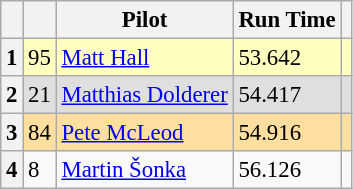<table class="wikitable" style="font-size: 95%;">
<tr>
<th></th>
<th></th>
<th>Pilot</th>
<th>Run Time</th>
<th></th>
</tr>
<tr>
<th>1</th>
<td style="background:#ffffbf;">95</td>
<td style="background:#ffffbf;"> <a href='#'>Matt Hall</a></td>
<td style="background:#ffffbf;">53.642</td>
<td style="background:#ffffbf;"></td>
</tr>
<tr>
<th>2</th>
<td style="background:#dfdfdf;">21</td>
<td style="background:#dfdfdf;"> <a href='#'>Matthias Dolderer</a></td>
<td style="background:#dfdfdf;">54.417</td>
<td style="background:#dfdfdf;"></td>
</tr>
<tr>
<th>3</th>
<td style="background:#ffdf9f;">84</td>
<td style="background:#ffdf9f;"> <a href='#'>Pete McLeod</a></td>
<td style="background:#ffdf9f;">54.916</td>
<td style="background:#ffdf9f;"></td>
</tr>
<tr>
<th>4</th>
<td>8</td>
<td> <a href='#'>Martin Šonka</a></td>
<td>56.126</td>
<td></td>
</tr>
</table>
